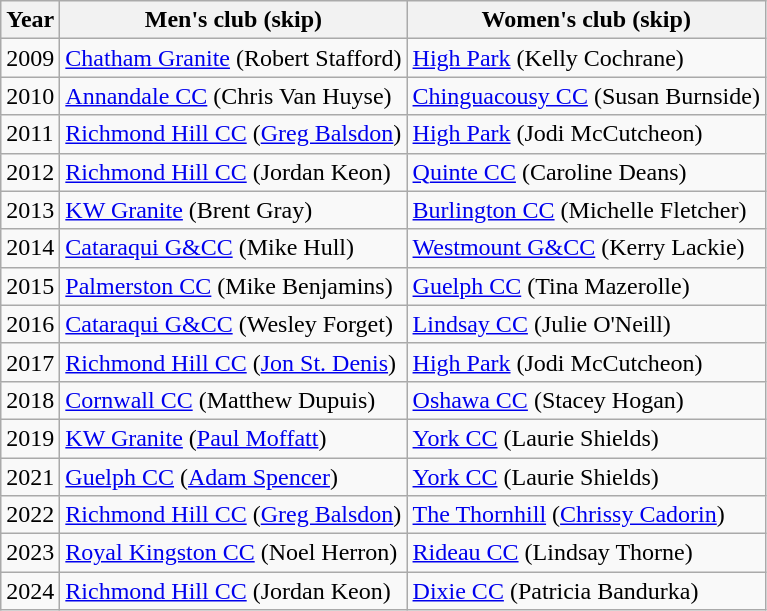<table class="wikitable">
<tr>
<th>Year</th>
<th>Men's club (skip)</th>
<th>Women's club (skip)</th>
</tr>
<tr>
<td>2009</td>
<td><a href='#'>Chatham Granite</a> (Robert Stafford)</td>
<td><a href='#'>High Park</a> (Kelly Cochrane)</td>
</tr>
<tr>
<td>2010</td>
<td><a href='#'>Annandale CC</a> (Chris Van Huyse)</td>
<td><a href='#'>Chinguacousy CC</a> (Susan Burnside)</td>
</tr>
<tr>
<td>2011</td>
<td><a href='#'>Richmond Hill CC</a> (<a href='#'>Greg Balsdon</a>)</td>
<td><a href='#'>High Park</a> (Jodi McCutcheon)</td>
</tr>
<tr>
<td>2012</td>
<td><a href='#'>Richmond Hill CC</a> (Jordan Keon)</td>
<td><a href='#'>Quinte CC</a> (Caroline Deans)</td>
</tr>
<tr>
<td>2013</td>
<td><a href='#'>KW Granite</a> (Brent Gray)</td>
<td><a href='#'>Burlington CC</a> (Michelle Fletcher)</td>
</tr>
<tr>
<td>2014</td>
<td><a href='#'>Cataraqui G&CC</a> (Mike Hull)</td>
<td><a href='#'>Westmount G&CC</a> (Kerry Lackie)</td>
</tr>
<tr>
<td>2015</td>
<td><a href='#'>Palmerston CC</a> (Mike Benjamins)</td>
<td><a href='#'>Guelph CC</a> (Tina Mazerolle)</td>
</tr>
<tr>
<td>2016</td>
<td><a href='#'>Cataraqui G&CC</a> (Wesley Forget)</td>
<td><a href='#'>Lindsay CC</a> (Julie O'Neill)</td>
</tr>
<tr>
<td>2017</td>
<td><a href='#'>Richmond Hill CC</a> (<a href='#'>Jon St. Denis</a>)</td>
<td><a href='#'>High Park</a> (Jodi McCutcheon)</td>
</tr>
<tr>
<td>2018</td>
<td><a href='#'>Cornwall CC</a> (Matthew Dupuis)</td>
<td><a href='#'>Oshawa CC</a> (Stacey Hogan)</td>
</tr>
<tr>
<td>2019</td>
<td><a href='#'>KW Granite</a> (<a href='#'>Paul Moffatt</a>)</td>
<td><a href='#'>York CC</a> (Laurie Shields)</td>
</tr>
<tr>
<td>2021</td>
<td><a href='#'>Guelph CC</a> (<a href='#'>Adam Spencer</a>)</td>
<td><a href='#'>York CC</a> (Laurie Shields)</td>
</tr>
<tr>
<td>2022</td>
<td><a href='#'>Richmond Hill CC</a> (<a href='#'>Greg Balsdon</a>)</td>
<td><a href='#'>The Thornhill</a> (<a href='#'>Chrissy Cadorin</a>)</td>
</tr>
<tr>
<td>2023</td>
<td><a href='#'>Royal Kingston CC</a> (Noel Herron)</td>
<td><a href='#'>Rideau CC</a> (Lindsay Thorne)</td>
</tr>
<tr>
<td>2024</td>
<td><a href='#'>Richmond Hill CC</a> (Jordan Keon)</td>
<td><a href='#'>Dixie CC</a> (Patricia Bandurka)</td>
</tr>
</table>
